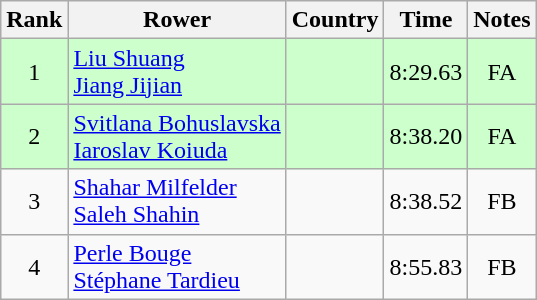<table class="wikitable" style="text-align:center">
<tr>
<th>Rank</th>
<th>Rower</th>
<th>Country</th>
<th>Time</th>
<th>Notes</th>
</tr>
<tr bgcolor=ccffcc>
<td>1</td>
<td align="left"><a href='#'>Liu Shuang</a><br><a href='#'>Jiang Jijian</a></td>
<td align="left"></td>
<td>8:29.63</td>
<td>FA</td>
</tr>
<tr bgcolor=ccffcc>
<td>2</td>
<td align="left"><a href='#'>Svitlana Bohuslavska</a><br><a href='#'>Iaroslav Koiuda</a></td>
<td align="left"></td>
<td>8:38.20</td>
<td>FA</td>
</tr>
<tr>
<td>3</td>
<td align="left"><a href='#'>Shahar Milfelder</a><br><a href='#'>Saleh Shahin</a></td>
<td align="left"></td>
<td>8:38.52</td>
<td>FB</td>
</tr>
<tr>
<td>4</td>
<td align="left"><a href='#'>Perle Bouge</a><br><a href='#'>Stéphane Tardieu </a></td>
<td align="left"></td>
<td>8:55.83</td>
<td>FB</td>
</tr>
</table>
